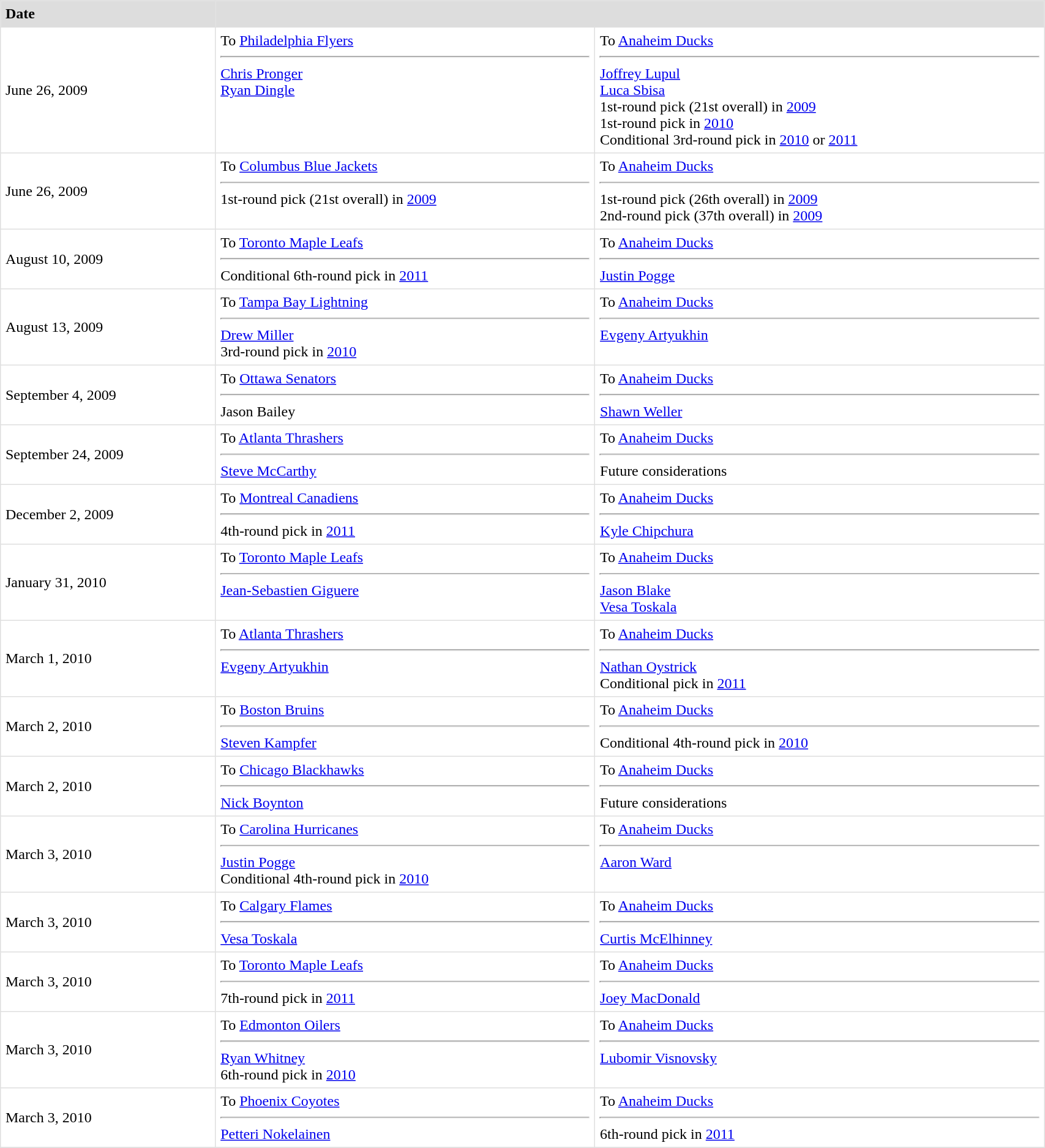<table border=1 style="border-collapse:collapse" bordercolor="#DFDFDF" cellpadding="5" width=90%>
<tr bgcolor="#dddddd">
<td><strong>Date</strong></td>
<th colspan="2"></th>
</tr>
<tr>
<td>June 26, 2009</td>
<td valign="top">To <a href='#'>Philadelphia Flyers</a> <hr><a href='#'>Chris Pronger</a><br><a href='#'>Ryan Dingle</a></td>
<td valign="top">To <a href='#'>Anaheim Ducks</a> <hr><a href='#'>Joffrey Lupul</a><br><a href='#'>Luca Sbisa</a><br>1st-round pick (21st overall) in <a href='#'>2009</a><br>1st-round pick in <a href='#'>2010</a><br>Conditional 3rd-round pick in <a href='#'>2010</a> or <a href='#'>2011</a></td>
</tr>
<tr>
<td>June 26, 2009</td>
<td valign="top">To <a href='#'>Columbus Blue Jackets</a> <hr>1st-round pick (21st overall) in <a href='#'>2009</a></td>
<td valign="top">To <a href='#'>Anaheim Ducks</a> <hr>1st-round pick (26th overall) in <a href='#'>2009</a><br>2nd-round pick (37th overall) in <a href='#'>2009</a></td>
</tr>
<tr>
<td>August 10, 2009</td>
<td valign="top">To <a href='#'>Toronto Maple Leafs</a> <hr>Conditional 6th-round pick in <a href='#'>2011</a></td>
<td valign="top">To <a href='#'>Anaheim Ducks</a> <hr><a href='#'>Justin Pogge</a></td>
</tr>
<tr>
<td>August 13, 2009</td>
<td valign="top">To <a href='#'>Tampa Bay Lightning</a> <hr><a href='#'>Drew Miller</a><br>3rd-round pick in <a href='#'>2010</a></td>
<td valign="top">To <a href='#'>Anaheim Ducks</a> <hr><a href='#'>Evgeny Artyukhin</a></td>
</tr>
<tr>
<td>September 4, 2009</td>
<td valign="top">To <a href='#'>Ottawa Senators</a> <hr>Jason Bailey</td>
<td valign="top">To <a href='#'>Anaheim Ducks</a> <hr><a href='#'>Shawn Weller</a></td>
</tr>
<tr>
<td>September 24, 2009</td>
<td valign="top">To <a href='#'>Atlanta Thrashers</a> <hr><a href='#'>Steve McCarthy</a></td>
<td valign="top">To <a href='#'>Anaheim Ducks</a> <hr>Future considerations</td>
</tr>
<tr>
<td>December 2, 2009</td>
<td valign="top">To <a href='#'>Montreal Canadiens</a> <hr>4th-round pick in <a href='#'>2011</a></td>
<td valign="top">To <a href='#'>Anaheim Ducks</a> <hr><a href='#'>Kyle Chipchura</a></td>
</tr>
<tr>
<td>January 31, 2010</td>
<td valign="top">To <a href='#'>Toronto Maple Leafs</a> <hr><a href='#'>Jean-Sebastien Giguere</a></td>
<td valign="top">To <a href='#'>Anaheim Ducks</a> <hr><a href='#'>Jason Blake</a><br><a href='#'>Vesa Toskala</a></td>
</tr>
<tr>
<td>March 1, 2010</td>
<td valign="top">To <a href='#'>Atlanta Thrashers</a> <hr><a href='#'>Evgeny Artyukhin</a></td>
<td valign="top">To <a href='#'>Anaheim Ducks</a> <hr><a href='#'>Nathan Oystrick</a><br>Conditional pick in <a href='#'>2011</a></td>
</tr>
<tr>
<td>March 2, 2010</td>
<td valign="top">To <a href='#'>Boston Bruins</a> <hr><a href='#'>Steven Kampfer</a></td>
<td valign="top">To <a href='#'>Anaheim Ducks</a> <hr>Conditional 4th-round pick in <a href='#'>2010</a></td>
</tr>
<tr>
<td>March 2, 2010</td>
<td valign="top">To <a href='#'>Chicago Blackhawks</a> <hr><a href='#'>Nick Boynton</a></td>
<td valign="top">To <a href='#'>Anaheim Ducks</a> <hr>Future considerations</td>
</tr>
<tr>
<td>March 3, 2010</td>
<td valign="top">To <a href='#'>Carolina Hurricanes</a> <hr><a href='#'>Justin Pogge</a><br>Conditional 4th-round pick in <a href='#'>2010</a></td>
<td valign="top">To <a href='#'>Anaheim Ducks</a> <hr><a href='#'>Aaron Ward</a></td>
</tr>
<tr>
<td>March 3, 2010</td>
<td valign="top">To <a href='#'>Calgary Flames</a> <hr><a href='#'>Vesa Toskala</a></td>
<td valign="top">To <a href='#'>Anaheim Ducks</a> <hr><a href='#'>Curtis McElhinney</a></td>
</tr>
<tr>
<td>March 3, 2010</td>
<td valign="top">To <a href='#'>Toronto Maple Leafs</a> <hr>7th-round pick in <a href='#'>2011</a></td>
<td valign="top">To <a href='#'>Anaheim Ducks</a> <hr><a href='#'>Joey MacDonald</a></td>
</tr>
<tr>
<td>March 3, 2010</td>
<td valign="top">To <a href='#'>Edmonton Oilers</a> <hr><a href='#'>Ryan Whitney</a><br>6th-round pick in <a href='#'>2010</a></td>
<td valign="top">To <a href='#'>Anaheim Ducks</a> <hr><a href='#'>Lubomir Visnovsky</a></td>
</tr>
<tr>
<td>March 3, 2010</td>
<td valign="top">To <a href='#'>Phoenix Coyotes</a> <hr><a href='#'>Petteri Nokelainen</a></td>
<td valign="top">To <a href='#'>Anaheim Ducks</a> <hr>6th-round pick in <a href='#'>2011</a></td>
</tr>
<tr>
</tr>
</table>
